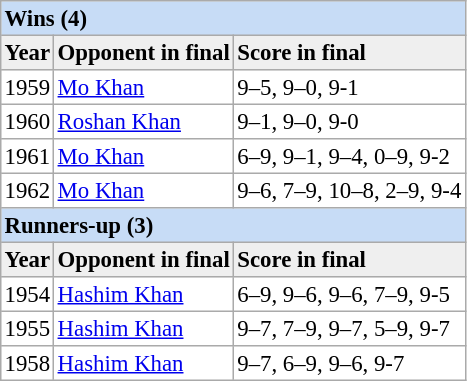<table cellpadding="2" cellspacing="0" border="1" style="font-size: 95%; border: #aaa solid 1px; border-collapse: collapse;">
<tr bgcolor="#c7dcf6">
<td colspan="3"><strong>Wins (4)</strong></td>
</tr>
<tr bgcolor="#efefef">
<td><strong>Year</strong></td>
<td><strong>Opponent in final</strong></td>
<td><strong>Score in final</strong></td>
</tr>
<tr>
<td>1959</td>
<td><a href='#'>Mo Khan</a></td>
<td>9–5, 9–0, 9-1</td>
</tr>
<tr>
<td>1960</td>
<td><a href='#'>Roshan Khan</a></td>
<td>9–1, 9–0, 9-0</td>
</tr>
<tr>
<td>1961</td>
<td><a href='#'>Mo Khan</a></td>
<td>6–9, 9–1, 9–4, 0–9, 9-2</td>
</tr>
<tr>
<td>1962</td>
<td><a href='#'>Mo Khan</a></td>
<td>9–6, 7–9, 10–8, 2–9, 9-4</td>
</tr>
<tr bgcolor="#c7dcf6">
<td colspan="3"><strong>Runners-up (3)</strong></td>
</tr>
<tr bgcolor="#efefef">
<td><strong>Year</strong></td>
<td><strong>Opponent in final</strong></td>
<td><strong>Score in final</strong></td>
</tr>
<tr>
<td>1954</td>
<td><a href='#'>Hashim Khan</a></td>
<td>6–9, 9–6, 9–6, 7–9, 9-5</td>
</tr>
<tr>
<td>1955</td>
<td><a href='#'>Hashim Khan</a></td>
<td>9–7, 7–9, 9–7, 5–9, 9-7</td>
</tr>
<tr>
<td>1958</td>
<td><a href='#'>Hashim Khan</a></td>
<td>9–7, 6–9, 9–6, 9-7</td>
</tr>
</table>
